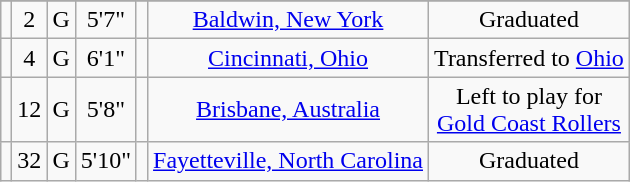<table class="wikitable sortable" border="1" style="text-align: center;">
<tr align=center>
</tr>
<tr>
<td></td>
<td>2</td>
<td>G</td>
<td>5'7"</td>
<td></td>
<td><a href='#'>Baldwin, New York</a></td>
<td>Graduated</td>
</tr>
<tr>
<td></td>
<td>4</td>
<td>G</td>
<td>6'1"</td>
<td></td>
<td><a href='#'>Cincinnati, Ohio</a></td>
<td>Transferred to <a href='#'>Ohio</a></td>
</tr>
<tr>
<td></td>
<td>12</td>
<td>G</td>
<td>5'8"</td>
<td></td>
<td><a href='#'>Brisbane, Australia</a></td>
<td>Left to play for<br><a href='#'>Gold Coast Rollers</a></td>
</tr>
<tr>
<td></td>
<td>32</td>
<td>G</td>
<td>5'10"</td>
<td></td>
<td><a href='#'>Fayetteville, North Carolina</a></td>
<td>Graduated</td>
</tr>
</table>
